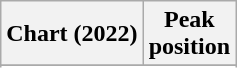<table class="wikitable sortable plainrowheaders">
<tr>
<th scope="col">Chart (2022)</th>
<th scope="col">Peak<br>position</th>
</tr>
<tr>
</tr>
<tr>
</tr>
</table>
